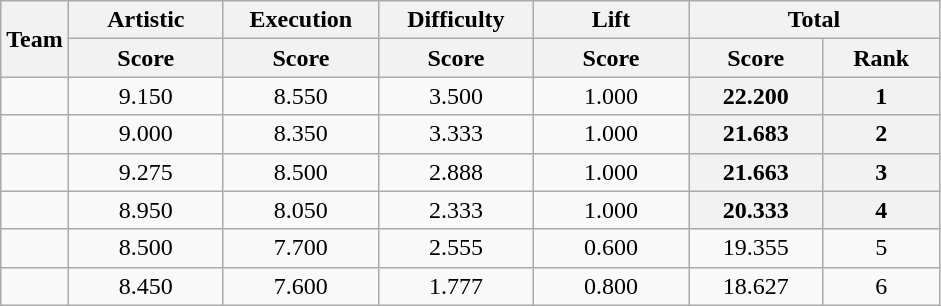<table class="wikitable" style="text-align:center">
<tr>
<th rowspan=2>Team</th>
<th style="width:6em">Artistic</th>
<th style="width:6em">Execution</th>
<th style="width:6em">Difficulty</th>
<th style="width:6em">Lift</th>
<th style="width:10em" colspan=2>Total</th>
</tr>
<tr>
<th>Score</th>
<th>Score</th>
<th>Score</th>
<th>Score</th>
<th>Score</th>
<th>Rank</th>
</tr>
<tr>
<td align="left"></td>
<td>9.150</td>
<td>8.550</td>
<td>3.500</td>
<td>1.000</td>
<th>22.200</th>
<th>1</th>
</tr>
<tr>
<td align="left"></td>
<td>9.000</td>
<td>8.350</td>
<td>3.333</td>
<td>1.000</td>
<th>21.683</th>
<th>2</th>
</tr>
<tr>
<td align="left"></td>
<td>9.275</td>
<td>8.500</td>
<td>2.888</td>
<td>1.000</td>
<th>21.663</th>
<th>3</th>
</tr>
<tr>
<td align="left"></td>
<td>8.950</td>
<td>8.050</td>
<td>2.333</td>
<td>1.000</td>
<th>20.333</th>
<th>4</th>
</tr>
<tr>
<td align="left"></td>
<td>8.500</td>
<td>7.700</td>
<td>2.555</td>
<td>0.600</td>
<td>19.355</td>
<td>5</td>
</tr>
<tr>
<td align="left"></td>
<td>8.450</td>
<td>7.600</td>
<td>1.777</td>
<td>0.800</td>
<td>18.627</td>
<td>6</td>
</tr>
</table>
